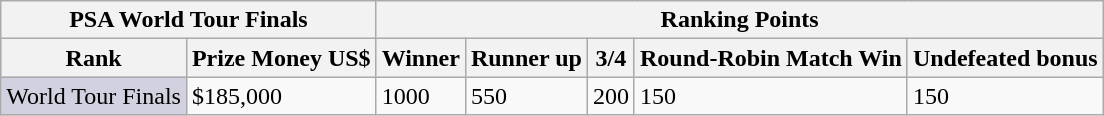<table class="wikitable">
<tr>
<th colspan=2>PSA World Tour Finals</th>
<th colspan=6>Ranking Points</th>
</tr>
<tr bgcolor="#d1e4fd">
<th>Rank</th>
<th>Prize Money US$</th>
<th>Winner</th>
<th>Runner up</th>
<th>3/4</th>
<th>Round-Robin Match Win</th>
<th>Undefeated bonus</th>
</tr>
<tr>
<td style="background:#d1d1e0;">World Tour Finals</td>
<td>$185,000</td>
<td>1000</td>
<td>550</td>
<td>200</td>
<td>150</td>
<td>150</td>
</tr>
</table>
